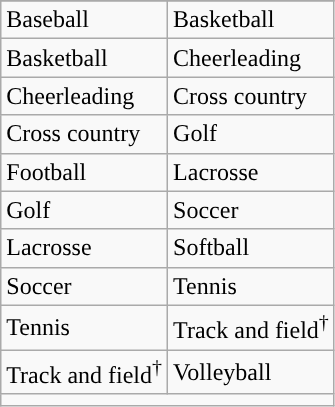<table class="wikitable">
<tr>
</tr>
<tr>
<td>Baseball</td>
<td>Basketball</td>
</tr>
<tr>
<td>Basketball</td>
<td>Cheerleading</td>
</tr>
<tr>
<td>Cheerleading</td>
<td>Cross country</td>
</tr>
<tr>
<td>Cross country</td>
<td>Golf</td>
</tr>
<tr>
<td>Football</td>
<td>Lacrosse</td>
</tr>
<tr>
<td>Golf</td>
<td>Soccer</td>
</tr>
<tr>
<td>Lacrosse</td>
<td>Softball</td>
</tr>
<tr>
<td>Soccer</td>
<td>Tennis</td>
</tr>
<tr>
<td>Tennis</td>
<td>Track and field<sup>†</sup></td>
</tr>
<tr>
<td>Track and field<sup>†</sup></td>
<td>Volleyball</td>
</tr>
<tr>
<td colspan="2"></td>
</tr>
</table>
